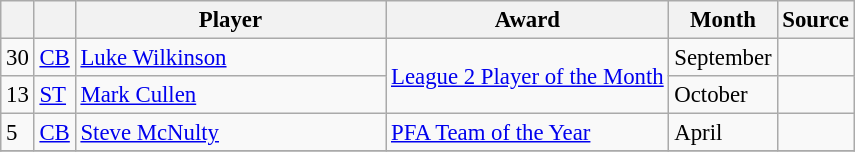<table class="wikitable sortable" style="text-align:left; font-size:95%;">
<tr>
<th width=10></th>
<th width=10></th>
<th width=200>Player</th>
<th>Award</th>
<th>Month</th>
<th>Source</th>
</tr>
<tr>
<td>30</td>
<td><a href='#'>CB</a></td>
<td> <a href='#'>Luke Wilkinson</a></td>
<td rowspan=2><a href='#'>League 2 Player of the Month</a></td>
<td>September</td>
<td></td>
</tr>
<tr>
<td>13</td>
<td><a href='#'>ST</a></td>
<td> <a href='#'>Mark Cullen</a></td>
<td>October</td>
<td></td>
</tr>
<tr>
<td>5</td>
<td><a href='#'>CB</a></td>
<td> <a href='#'>Steve McNulty</a></td>
<td><a href='#'>PFA Team of the Year</a></td>
<td>April</td>
<td></td>
</tr>
<tr>
</tr>
</table>
